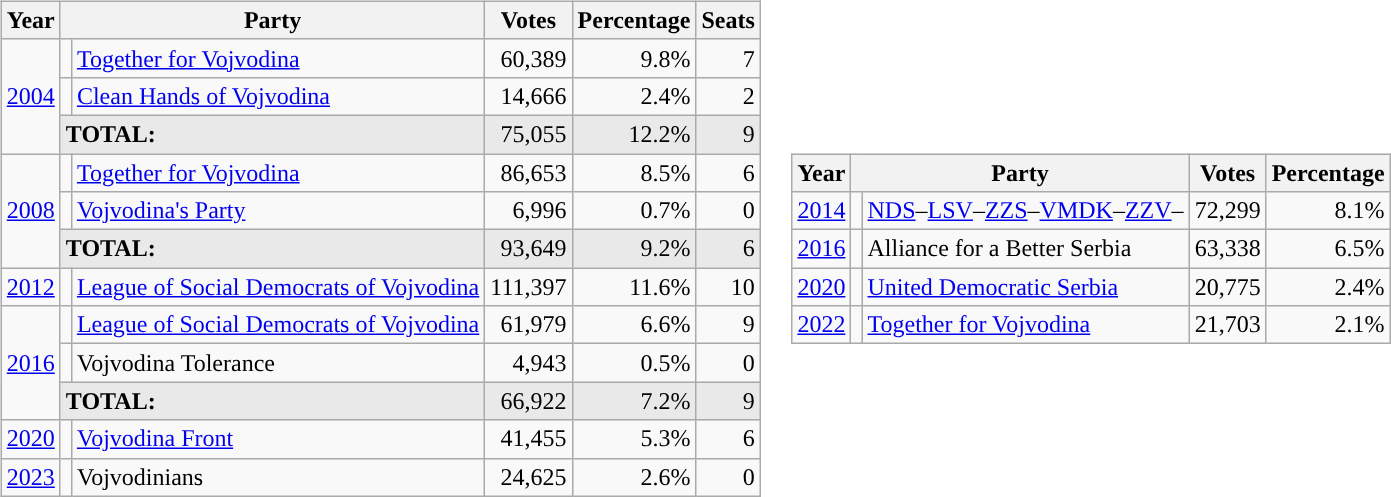<table style="text-align:right">
<tr>
<td><br><table class="wikitable">
<tr>
<th>Year</th>
<th colspan=2>Party</th>
<th>Votes</th>
<th>Percentage</th>
<th>Seats</th>
</tr>
<tr>
<td rowspan=3><a href='#'>2004</a></td>
<td></td>
<td style="text-align:left;"><a href='#'>Together for Vojvodina</a></td>
<td>60,389</td>
<td>9.8%</td>
<td>7</td>
</tr>
<tr>
<td></td>
<td style="text-align:left;"><a href='#'>Clean Hands of Vojvodina</a></td>
<td>14,666</td>
<td>2.4%</td>
<td>2</td>
</tr>
<tr style="background:#E9E9E9;">
<td colspan=2 style="text-align:left;"><strong>TOTAL:</strong></td>
<td>75,055</td>
<td>12.2%</td>
<td>9</td>
</tr>
<tr>
<td rowspan=3><a href='#'>2008</a></td>
<td></td>
<td style="text-align:left;"><a href='#'>Together for Vojvodina</a></td>
<td>86,653</td>
<td>8.5%</td>
<td>6</td>
</tr>
<tr>
<td></td>
<td style="text-align:left;"><a href='#'>Vojvodina's Party</a></td>
<td>6,996</td>
<td>0.7%</td>
<td>0</td>
</tr>
<tr style="background:#E9E9E9;">
<td colspan=2 style="text-align:left;"><strong>TOTAL:</strong></td>
<td>93,649</td>
<td>9.2%</td>
<td>6</td>
</tr>
<tr>
<td><a href='#'>2012</a></td>
<td></td>
<td style="text-align:left;"><a href='#'>League of Social Democrats of Vojvodina</a></td>
<td>111,397</td>
<td>11.6%</td>
<td>10</td>
</tr>
<tr>
<td rowspan=3><a href='#'>2016</a></td>
<td></td>
<td style="text-align:left;"><a href='#'>League of Social Democrats of Vojvodina</a></td>
<td>61,979</td>
<td>6.6%</td>
<td>9</td>
</tr>
<tr>
<td></td>
<td style="text-align:left;">Vojvodina Tolerance</td>
<td>4,943</td>
<td>0.5%</td>
<td>0</td>
</tr>
<tr style="background:#E9E9E9;">
<td colspan=2 style="text-align:left;"><strong>TOTAL:</strong></td>
<td>66,922</td>
<td>7.2%</td>
<td>9</td>
</tr>
<tr>
<td><a href='#'>2020</a></td>
<td></td>
<td style="text-align:left;"><a href='#'>Vojvodina Front</a></td>
<td>41,455</td>
<td>5.3%</td>
<td>6</td>
</tr>
<tr>
<td><a href='#'>2023</a></td>
<td></td>
<td style="text-align:left;">Vojvodinians</td>
<td>24,625</td>
<td>2.6%</td>
<td>0</td>
</tr>
</table>
</td>
<td><br><table class="wikitable" style="text-align:right">
<tr>
<th>Year</th>
<th colspan=2>Party</th>
<th>Votes</th>
<th>Percentage</th>
</tr>
<tr>
<td><a href='#'>2014</a></td>
<td></td>
<td style="text-align:left;"><a href='#'>NDS</a>–<a href='#'>LSV</a>–<a href='#'>ZZS</a>–<a href='#'>VMDK</a>–<a href='#'>ZZV</a>–</td>
<td>72,299</td>
<td>8.1%</td>
</tr>
<tr>
<td><a href='#'>2016</a></td>
<td></td>
<td style="text-align:left;">Alliance for a Better Serbia</td>
<td>63,338</td>
<td>6.5%</td>
</tr>
<tr>
<td><a href='#'>2020</a></td>
<td></td>
<td style="text-align:left;"><a href='#'>United Democratic Serbia</a></td>
<td>20,775</td>
<td>2.4%</td>
</tr>
<tr>
<td><a href='#'>2022</a></td>
<td></td>
<td style="text-align:left;"><a href='#'>Together for Vojvodina</a></td>
<td>21,703</td>
<td>2.1%</td>
</tr>
</table>
</td>
</tr>
</table>
